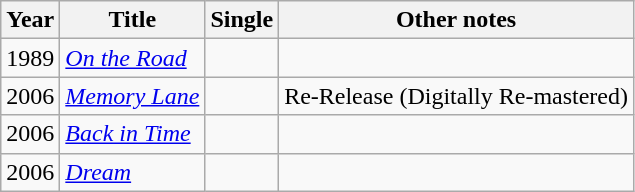<table class="wikitable">
<tr>
<th>Year</th>
<th>Title</th>
<th>Single</th>
<th>Other notes</th>
</tr>
<tr>
<td>1989</td>
<td><em><a href='#'>On the Road</a></em></td>
<td></td>
<td></td>
</tr>
<tr>
<td rowspan="1">2006</td>
<td><em><a href='#'>Memory Lane</a></em></td>
<td></td>
<td>Re-Release (Digitally Re-mastered)</td>
</tr>
<tr>
<td rowspan="1">2006</td>
<td><em><a href='#'>Back in Time</a></em></td>
<td></td>
<td></td>
</tr>
<tr>
<td rowspan="1">2006</td>
<td><em><a href='#'>Dream</a></em></td>
<td></td>
<td></td>
</tr>
</table>
